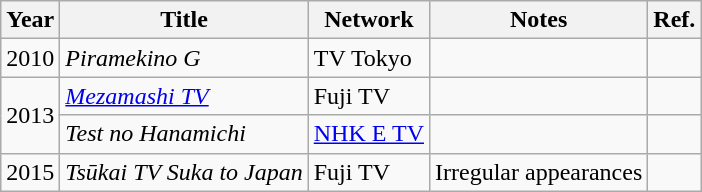<table class="wikitable">
<tr>
<th>Year</th>
<th>Title</th>
<th>Network</th>
<th>Notes</th>
<th>Ref.</th>
</tr>
<tr>
<td>2010</td>
<td><em>Piramekino G</em></td>
<td>TV Tokyo</td>
<td></td>
<td></td>
</tr>
<tr>
<td rowspan="2">2013</td>
<td><em><a href='#'>Mezamashi TV</a></em></td>
<td>Fuji TV</td>
<td></td>
<td></td>
</tr>
<tr>
<td><em>Test no Hanamichi</em></td>
<td><a href='#'>NHK E TV</a></td>
<td></td>
<td></td>
</tr>
<tr>
<td>2015</td>
<td><em>Tsūkai TV Suka to Japan</em></td>
<td>Fuji TV</td>
<td>Irregular appearances</td>
<td></td>
</tr>
</table>
